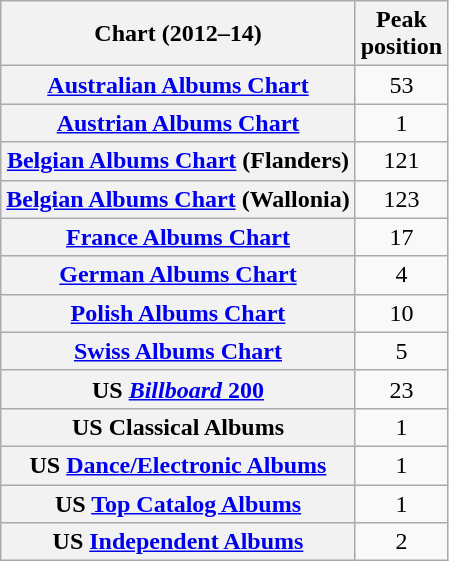<table class="wikitable sortable plainrowheaders" style="text-align:center">
<tr>
<th scope="col">Chart (2012–14)</th>
<th scope="col">Peak<br>position</th>
</tr>
<tr>
<th scope="row"><a href='#'>Australian Albums Chart</a></th>
<td>53</td>
</tr>
<tr>
<th scope="row"><a href='#'>Austrian Albums Chart</a></th>
<td>1</td>
</tr>
<tr>
<th scope="row"><a href='#'>Belgian Albums Chart</a> (Flanders)</th>
<td>121</td>
</tr>
<tr>
<th scope="row"><a href='#'>Belgian Albums Chart</a> (Wallonia)</th>
<td>123</td>
</tr>
<tr>
<th scope="row"><a href='#'>France Albums Chart</a></th>
<td>17</td>
</tr>
<tr>
<th scope="row"><a href='#'>German Albums Chart</a></th>
<td>4</td>
</tr>
<tr>
<th scope="row"><a href='#'>Polish Albums Chart</a></th>
<td>10</td>
</tr>
<tr>
<th scope="row"><a href='#'>Swiss Albums Chart</a></th>
<td>5</td>
</tr>
<tr>
<th scope="row">US <a href='#'><em>Billboard</em> 200</a></th>
<td>23</td>
</tr>
<tr>
<th scope="row">US Classical Albums</th>
<td>1</td>
</tr>
<tr>
<th scope="row">US <a href='#'>Dance/Electronic Albums</a></th>
<td>1</td>
</tr>
<tr>
<th scope="row">US <a href='#'>Top Catalog Albums</a></th>
<td>1</td>
</tr>
<tr>
<th scope="row">US <a href='#'>Independent Albums</a></th>
<td>2</td>
</tr>
</table>
